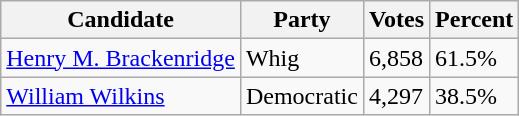<table class=wikitable>
<tr>
<th>Candidate</th>
<th>Party</th>
<th>Votes</th>
<th>Percent</th>
</tr>
<tr>
<td><a href='#'>Henry M. Brackenridge</a></td>
<td>Whig</td>
<td>6,858</td>
<td>61.5%</td>
</tr>
<tr>
<td><a href='#'>William Wilkins</a></td>
<td>Democratic</td>
<td>4,297</td>
<td>38.5%</td>
</tr>
</table>
